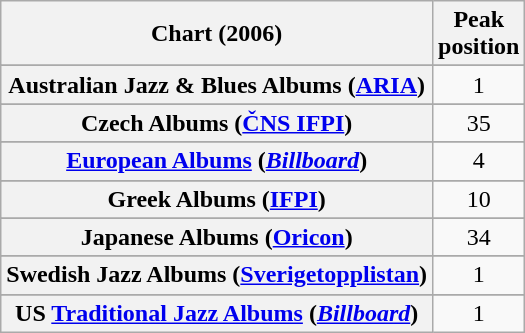<table class="wikitable sortable plainrowheaders" style="text-align:center">
<tr>
<th scope="col">Chart (2006)</th>
<th scope="col">Peak<br>position</th>
</tr>
<tr>
</tr>
<tr>
<th scope="row">Australian Jazz & Blues Albums (<a href='#'>ARIA</a>)</th>
<td>1</td>
</tr>
<tr>
</tr>
<tr>
</tr>
<tr>
</tr>
<tr>
</tr>
<tr>
<th scope="row">Czech Albums (<a href='#'>ČNS IFPI</a>)</th>
<td>35</td>
</tr>
<tr>
</tr>
<tr>
</tr>
<tr>
<th scope="row"><a href='#'>European Albums</a> (<em><a href='#'>Billboard</a></em>)</th>
<td>4</td>
</tr>
<tr>
</tr>
<tr>
</tr>
<tr>
<th scope="row">Greek Albums (<a href='#'>IFPI</a>)</th>
<td>10</td>
</tr>
<tr>
</tr>
<tr>
</tr>
<tr>
<th scope="row">Japanese Albums (<a href='#'>Oricon</a>)</th>
<td>34</td>
</tr>
<tr>
</tr>
<tr>
</tr>
<tr>
</tr>
<tr>
</tr>
<tr>
</tr>
<tr>
</tr>
<tr>
</tr>
<tr>
<th scope="row">Swedish Jazz Albums (<a href='#'>Sverigetopplistan</a>)</th>
<td>1</td>
</tr>
<tr>
</tr>
<tr>
</tr>
<tr>
</tr>
<tr>
</tr>
<tr>
</tr>
<tr>
<th scope="row">US <a href='#'>Traditional Jazz Albums</a> (<em><a href='#'>Billboard</a></em>)</th>
<td>1</td>
</tr>
</table>
